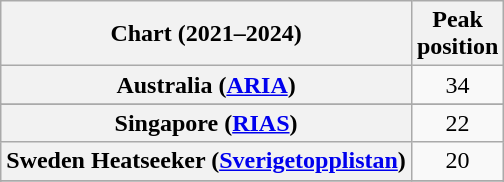<table class="wikitable sortable plainrowheaders" style="text-align:center">
<tr>
<th scope="col">Chart (2021–2024)</th>
<th scope="col">Peak<br>position</th>
</tr>
<tr>
<th scope="row">Australia (<a href='#'>ARIA</a>)</th>
<td>34</td>
</tr>
<tr>
</tr>
<tr>
</tr>
<tr>
</tr>
<tr>
<th scope="row">Singapore (<a href='#'>RIAS</a>)</th>
<td>22</td>
</tr>
<tr>
<th scope="row">Sweden Heatseeker (<a href='#'>Sverigetopplistan</a>)</th>
<td>20</td>
</tr>
<tr>
</tr>
<tr>
</tr>
<tr>
</tr>
</table>
